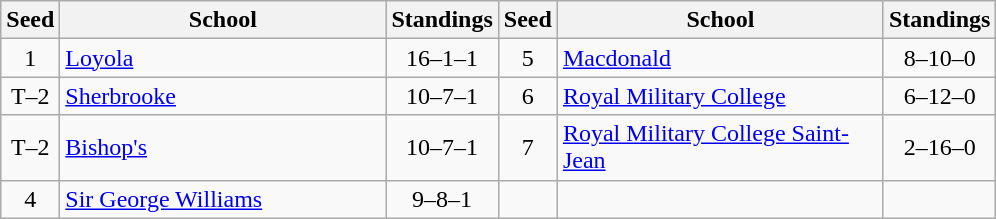<table class="wikitable">
<tr>
<th>Seed</th>
<th style="width:210px">School</th>
<th>Standings</th>
<th>Seed</th>
<th style="width:210px">School</th>
<th>Standings</th>
</tr>
<tr>
<td align=center>1</td>
<td><a href='#'>Loyola</a></td>
<td align=center>16–1–1</td>
<td align=center>5</td>
<td><a href='#'>Macdonald</a></td>
<td align=center>8–10–0</td>
</tr>
<tr>
<td align=center>T–2</td>
<td><a href='#'>Sherbrooke</a></td>
<td align=center>10–7–1</td>
<td align=center>6</td>
<td><a href='#'>Royal Military College</a></td>
<td align=center>6–12–0</td>
</tr>
<tr>
<td align=center>T–2</td>
<td><a href='#'>Bishop's</a></td>
<td align=center>10–7–1</td>
<td align=center>7</td>
<td><a href='#'>Royal Military College Saint-Jean</a></td>
<td align=center>2–16–0</td>
</tr>
<tr>
<td align=center>4</td>
<td><a href='#'>Sir George Williams</a></td>
<td align=center>9–8–1</td>
<td></td>
<td></td>
<td></td>
</tr>
</table>
